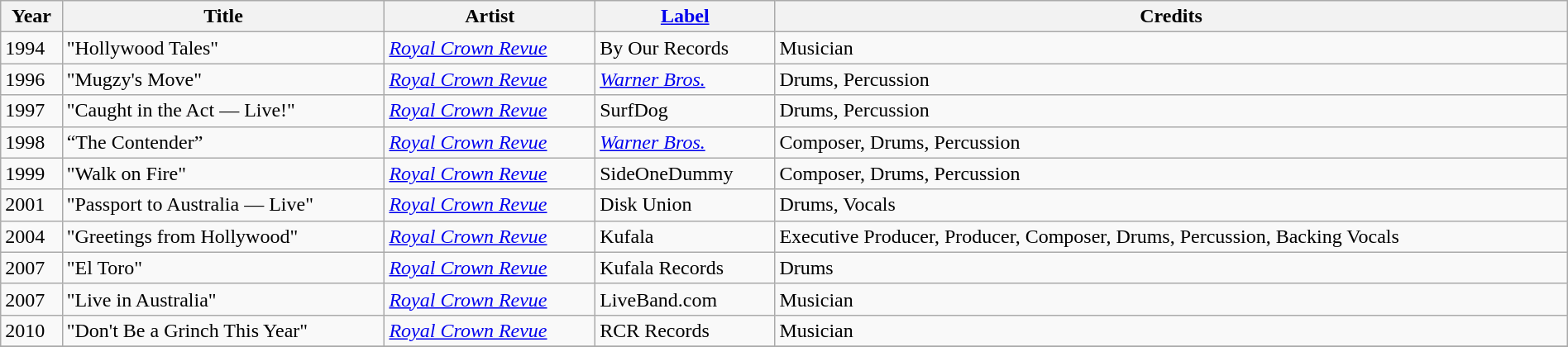<table class="wikitable sortable" style="width:100%;">
<tr>
<th>Year</th>
<th>Title</th>
<th>Artist</th>
<th><a href='#'>Label</a></th>
<th>Credits</th>
</tr>
<tr>
<td>1994</td>
<td>"Hollywood Tales"</td>
<td><em><a href='#'>Royal Crown Revue</a></em></td>
<td>By Our Records</td>
<td>Musician</td>
</tr>
<tr>
<td>1996</td>
<td>"Mugzy's Move"</td>
<td><em><a href='#'>Royal Crown Revue</a></em></td>
<td><em><a href='#'>Warner Bros.</a></em></td>
<td>Drums, Percussion</td>
</tr>
<tr>
<td>1997</td>
<td>"Caught in the Act — Live!"</td>
<td><em><a href='#'>Royal Crown Revue</a></em></td>
<td>SurfDog</td>
<td>Drums, Percussion</td>
</tr>
<tr>
<td>1998</td>
<td>“The Contender”</td>
<td><em><a href='#'>Royal Crown Revue</a></em></td>
<td><em><a href='#'>Warner Bros.</a></em></td>
<td>Composer, Drums, Percussion</td>
</tr>
<tr>
<td>1999</td>
<td>"Walk on Fire"</td>
<td><em><a href='#'>Royal Crown Revue</a></em></td>
<td>SideOneDummy</td>
<td>Composer, Drums, Percussion</td>
</tr>
<tr>
<td>2001</td>
<td>"Passport to Australia — Live"</td>
<td><em><a href='#'>Royal Crown Revue</a></em></td>
<td>Disk Union</td>
<td>Drums, Vocals</td>
</tr>
<tr>
<td>2004</td>
<td>"Greetings from Hollywood"</td>
<td><em><a href='#'>Royal Crown Revue</a></em></td>
<td>Kufala</td>
<td>Executive Producer, Producer, Composer, Drums, Percussion, Backing Vocals</td>
</tr>
<tr>
<td>2007</td>
<td>"El Toro"</td>
<td><em><a href='#'>Royal Crown Revue</a></em></td>
<td>Kufala Records</td>
<td>Drums</td>
</tr>
<tr>
<td>2007</td>
<td>"Live in Australia"</td>
<td><em><a href='#'>Royal Crown Revue</a></em></td>
<td>LiveBand.com</td>
<td>Musician</td>
</tr>
<tr>
<td>2010</td>
<td>"Don't Be a Grinch This Year"</td>
<td><em><a href='#'>Royal Crown Revue</a></em></td>
<td>RCR Records</td>
<td>Musician</td>
</tr>
<tr>
</tr>
</table>
